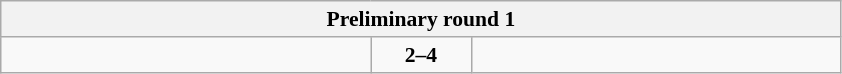<table class="wikitable" style="text-align: center; font-size:90% ">
<tr>
<th colspan=3>Preliminary round 1</th>
</tr>
<tr>
<td align=left width="240"><br></td>
<td align=center width="60"><strong>2–4</strong></td>
<td align=left width="240"><strong><br></strong></td>
</tr>
</table>
